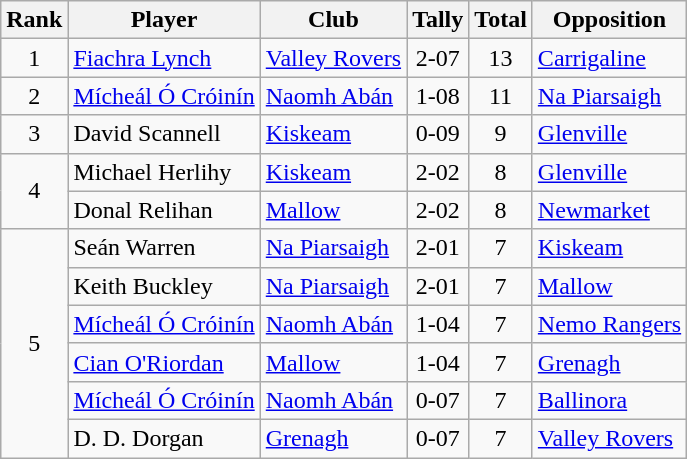<table class="wikitable">
<tr>
<th>Rank</th>
<th>Player</th>
<th>Club</th>
<th>Tally</th>
<th>Total</th>
<th>Opposition</th>
</tr>
<tr>
<td rowspan="1" style="text-align:center;">1</td>
<td><a href='#'>Fiachra Lynch</a></td>
<td><a href='#'>Valley Rovers</a></td>
<td align=center>2-07</td>
<td align=center>13</td>
<td><a href='#'>Carrigaline</a></td>
</tr>
<tr>
<td rowspan="1" style="text-align:center;">2</td>
<td><a href='#'>Mícheál Ó Cróinín</a></td>
<td><a href='#'>Naomh Abán</a></td>
<td align=center>1-08</td>
<td align=center>11</td>
<td><a href='#'>Na Piarsaigh</a></td>
</tr>
<tr>
<td rowspan="1" style="text-align:center;">3</td>
<td>David Scannell</td>
<td><a href='#'>Kiskeam</a></td>
<td align=center>0-09</td>
<td align=center>9</td>
<td><a href='#'>Glenville</a></td>
</tr>
<tr>
<td rowspan="2" style="text-align:center;">4</td>
<td>Michael Herlihy</td>
<td><a href='#'>Kiskeam</a></td>
<td align=center>2-02</td>
<td align=center>8</td>
<td><a href='#'>Glenville</a></td>
</tr>
<tr>
<td>Donal Relihan</td>
<td><a href='#'>Mallow</a></td>
<td align=center>2-02</td>
<td align=center>8</td>
<td><a href='#'>Newmarket</a></td>
</tr>
<tr>
<td rowspan="6" style="text-align:center;">5</td>
<td>Seán Warren</td>
<td><a href='#'>Na Piarsaigh</a></td>
<td align=center>2-01</td>
<td align=center>7</td>
<td><a href='#'>Kiskeam</a></td>
</tr>
<tr>
<td>Keith Buckley</td>
<td><a href='#'>Na Piarsaigh</a></td>
<td align=center>2-01</td>
<td align=center>7</td>
<td><a href='#'>Mallow</a></td>
</tr>
<tr>
<td><a href='#'>Mícheál Ó Cróinín</a></td>
<td><a href='#'>Naomh Abán</a></td>
<td align=center>1-04</td>
<td align=center>7</td>
<td><a href='#'>Nemo Rangers</a></td>
</tr>
<tr>
<td><a href='#'>Cian O'Riordan</a></td>
<td><a href='#'>Mallow</a></td>
<td align=center>1-04</td>
<td align=center>7</td>
<td><a href='#'>Grenagh</a></td>
</tr>
<tr>
<td><a href='#'>Mícheál Ó Cróinín</a></td>
<td><a href='#'>Naomh Abán</a></td>
<td align=center>0-07</td>
<td align=center>7</td>
<td><a href='#'>Ballinora</a></td>
</tr>
<tr>
<td>D. D. Dorgan</td>
<td><a href='#'>Grenagh</a></td>
<td align=center>0-07</td>
<td align=center>7</td>
<td><a href='#'>Valley Rovers</a></td>
</tr>
</table>
